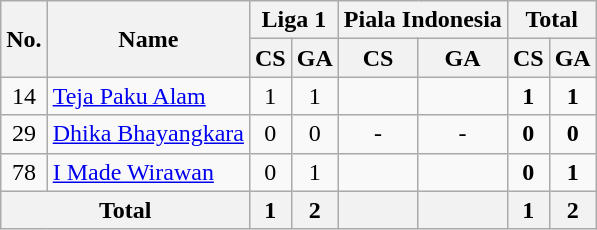<table class="wikitable" style="text-align:center;">
<tr>
<th rowspan="2">No.</th>
<th rowspan="2">Name</th>
<th colspan="2">Liga 1</th>
<th colspan="2">Piala Indonesia</th>
<th colspan="2"><strong>Total</strong></th>
</tr>
<tr>
<th>CS</th>
<th>GA</th>
<th>CS</th>
<th>GA</th>
<th>CS</th>
<th>GA</th>
</tr>
<tr>
<td>14</td>
<td align="left"> <a href='#'>Teja Paku Alam</a></td>
<td>1</td>
<td>1</td>
<td></td>
<td></td>
<td><strong>1</strong></td>
<td><strong>1</strong></td>
</tr>
<tr>
<td>29</td>
<td align=left> <a href='#'>Dhika Bhayangkara</a></td>
<td>0</td>
<td>0</td>
<td>-</td>
<td>-</td>
<td><strong>0</strong></td>
<td><strong>0</strong></td>
</tr>
<tr>
<td>78</td>
<td align="left"> <a href='#'>I Made Wirawan</a></td>
<td>0</td>
<td>1</td>
<td></td>
<td></td>
<td><strong>0</strong></td>
<td><strong>1</strong></td>
</tr>
<tr>
<th colspan="2">Total</th>
<th>1</th>
<th>2</th>
<th></th>
<th></th>
<th>1</th>
<th>2</th>
</tr>
</table>
